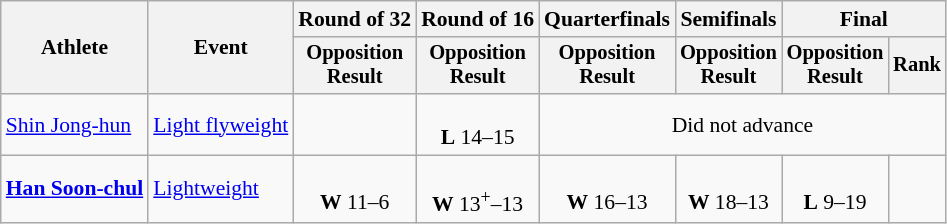<table class="wikitable" style="font-size:90%">
<tr>
<th rowspan=2>Athlete</th>
<th rowspan=2>Event</th>
<th>Round of 32</th>
<th>Round of 16</th>
<th>Quarterfinals</th>
<th>Semifinals</th>
<th colspan=2>Final</th>
</tr>
<tr style="font-size:95%">
<th>Opposition<br>Result</th>
<th>Opposition<br>Result</th>
<th>Opposition<br>Result</th>
<th>Opposition<br>Result</th>
<th>Opposition<br>Result</th>
<th>Rank</th>
</tr>
<tr align=center>
<td align=left><a href='#'>Shin Jong-hun</a></td>
<td align=left><a href='#'>Light flyweight</a></td>
<td></td>
<td><br><strong>L</strong> 14–15</td>
<td colspan=4>Did not advance</td>
</tr>
<tr align=center>
<td align=left><strong><a href='#'>Han Soon-chul</a></strong></td>
<td align=left><a href='#'>Lightweight</a></td>
<td><br><strong>W</strong> 11–6</td>
<td><br><strong>W</strong> 13<sup>+</sup>–13</td>
<td><br><strong>W</strong> 16–13</td>
<td><br><strong>W</strong> 18–13</td>
<td><br><strong>L</strong> 9–19</td>
<td></td>
</tr>
</table>
